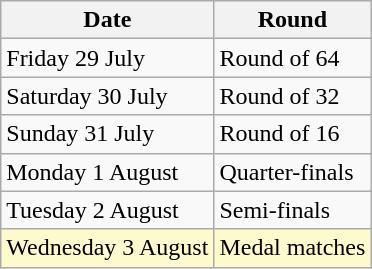<table class="wikitable">
<tr>
<th>Date</th>
<th>Round</th>
</tr>
<tr>
<td>Friday 29 July</td>
<td>Round of 64</td>
</tr>
<tr>
<td>Saturday 30 July</td>
<td>Round of 32</td>
</tr>
<tr>
<td>Sunday 31 July</td>
<td>Round of 16</td>
</tr>
<tr>
<td>Monday 1 August</td>
<td>Quarter-finals</td>
</tr>
<tr>
<td>Tuesday 2 August</td>
<td>Semi-finals</td>
</tr>
<tr>
<td style=background:lemonchiffon>Wednesday 3 August</td>
<td style=background:lemonchiffon>Medal matches</td>
</tr>
</table>
